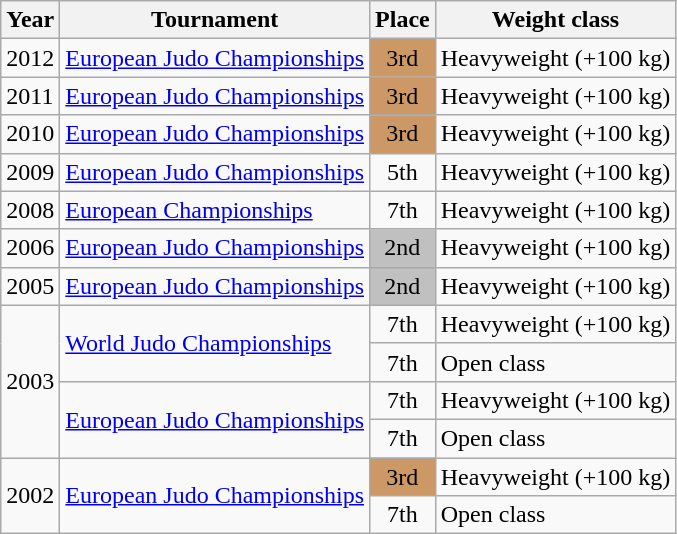<table class=wikitable>
<tr>
<th>Year</th>
<th>Tournament</th>
<th>Place</th>
<th>Weight class</th>
</tr>
<tr>
<td>2012</td>
<td><a href='#'>European Judo Championships</a></td>
<td bgcolor="cc9966" align="center">3rd</td>
<td>Heavyweight (+100 kg)</td>
</tr>
<tr>
<td>2011</td>
<td><a href='#'>European Judo Championships</a></td>
<td bgcolor="cc9966" align="center">3rd</td>
<td>Heavyweight (+100 kg)</td>
</tr>
<tr>
<td>2010</td>
<td><a href='#'>European Judo Championships</a></td>
<td bgcolor="cc9966" align="center">3rd</td>
<td>Heavyweight (+100 kg)</td>
</tr>
<tr>
<td>2009</td>
<td><a href='#'>European Judo Championships</a></td>
<td align="center">5th</td>
<td>Heavyweight (+100 kg)</td>
</tr>
<tr>
<td>2008</td>
<td><a href='#'>European Championships</a></td>
<td align="center">7th</td>
<td>Heavyweight (+100 kg)</td>
</tr>
<tr>
<td>2006</td>
<td><a href='#'>European Judo Championships</a></td>
<td bgcolor="silver" align="center">2nd</td>
<td>Heavyweight (+100 kg)</td>
</tr>
<tr>
<td>2005</td>
<td><a href='#'>European Judo Championships</a></td>
<td bgcolor="silver" align="center">2nd</td>
<td>Heavyweight (+100 kg)</td>
</tr>
<tr>
<td rowspan=4>2003</td>
<td rowspan=2><a href='#'>World Judo Championships</a></td>
<td align="center">7th</td>
<td>Heavyweight (+100 kg)</td>
</tr>
<tr>
<td align="center">7th</td>
<td>Open class</td>
</tr>
<tr>
<td rowspan=2><a href='#'>European Judo Championships</a></td>
<td align="center">7th</td>
<td>Heavyweight (+100 kg)</td>
</tr>
<tr>
<td align="center">7th</td>
<td>Open class</td>
</tr>
<tr>
<td rowspan=2>2002</td>
<td rowspan=2><a href='#'>European Judo Championships</a></td>
<td bgcolor="cc9966" align="center">3rd</td>
<td>Heavyweight (+100 kg)</td>
</tr>
<tr>
<td align="center">7th</td>
<td>Open class</td>
</tr>
</table>
